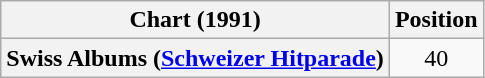<table class="wikitable plainrowheaders" style="text-align:center">
<tr>
<th scope="col">Chart (1991)</th>
<th scope="col">Position</th>
</tr>
<tr>
<th scope="row">Swiss Albums (<a href='#'>Schweizer Hitparade</a>)</th>
<td style="text-align:center">40</td>
</tr>
</table>
